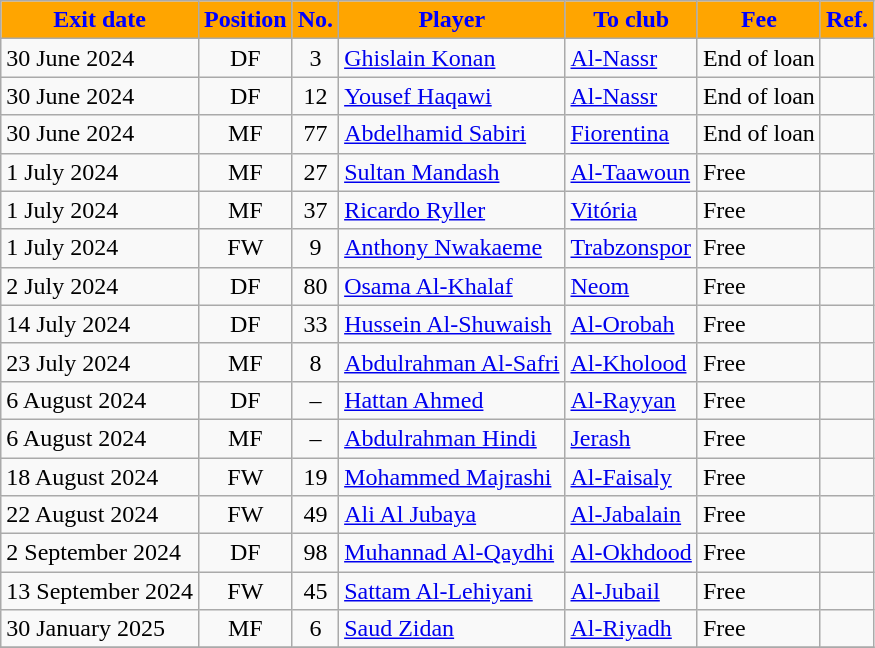<table class="wikitable sortable">
<tr>
<th style="background:orange; color:blue;"><strong>Exit date</strong></th>
<th style="background:orange; color:blue;"><strong>Position</strong></th>
<th style="background:orange; color:blue;"><strong>No.</strong></th>
<th style="background:orange; color:blue;"><strong>Player</strong></th>
<th style="background:orange; color:blue;"><strong>To club</strong></th>
<th style="background:orange; color:blue;"><strong>Fee</strong></th>
<th style="background:orange; color:blue;"><strong>Ref.</strong></th>
</tr>
<tr>
<td>30 June 2024</td>
<td style="text-align:center;">DF</td>
<td style="text-align:center;">3</td>
<td style="text-align:left;"> <a href='#'>Ghislain Konan</a></td>
<td style="text-align:left;"> <a href='#'>Al-Nassr</a></td>
<td>End of loan</td>
<td></td>
</tr>
<tr>
<td>30 June 2024</td>
<td style="text-align:center;">DF</td>
<td style="text-align:center;">12</td>
<td style="text-align:left;"> <a href='#'>Yousef Haqawi</a></td>
<td style="text-align:left;"> <a href='#'>Al-Nassr</a></td>
<td>End of loan</td>
<td></td>
</tr>
<tr>
<td>30 June 2024</td>
<td style="text-align:center;">MF</td>
<td style="text-align:center;">77</td>
<td style="text-align:left;"> <a href='#'>Abdelhamid Sabiri</a></td>
<td style="text-align:left;"> <a href='#'>Fiorentina</a></td>
<td>End of loan</td>
<td></td>
</tr>
<tr>
<td>1 July 2024</td>
<td style="text-align:center;">MF</td>
<td style="text-align:center;">27</td>
<td style="text-align:left;"> <a href='#'>Sultan Mandash</a></td>
<td style="text-align:left;"> <a href='#'>Al-Taawoun</a></td>
<td>Free</td>
<td></td>
</tr>
<tr>
<td>1 July 2024</td>
<td style="text-align:center;">MF</td>
<td style="text-align:center;">37</td>
<td style="text-align:left;"> <a href='#'>Ricardo Ryller</a></td>
<td style="text-align:left;"> <a href='#'>Vitória</a></td>
<td>Free</td>
<td></td>
</tr>
<tr>
<td>1 July 2024</td>
<td style="text-align:center;">FW</td>
<td style="text-align:center;">9</td>
<td style="text-align:left;"> <a href='#'>Anthony Nwakaeme</a></td>
<td style="text-align:left;"> <a href='#'>Trabzonspor</a></td>
<td>Free</td>
<td></td>
</tr>
<tr>
<td>2 July 2024</td>
<td style="text-align:center;">DF</td>
<td style="text-align:center;">80</td>
<td style="text-align:left;"> <a href='#'>Osama Al-Khalaf</a></td>
<td style="text-align:left;"> <a href='#'>Neom</a></td>
<td>Free</td>
<td></td>
</tr>
<tr>
<td>14 July 2024</td>
<td style="text-align:center;">DF</td>
<td style="text-align:center;">33</td>
<td style="text-align:left;"> <a href='#'>Hussein Al-Shuwaish</a></td>
<td style="text-align:left;"> <a href='#'>Al-Orobah</a></td>
<td>Free</td>
<td></td>
</tr>
<tr>
<td>23 July 2024</td>
<td style="text-align:center;">MF</td>
<td style="text-align:center;">8</td>
<td style="text-align:left;"> <a href='#'>Abdulrahman Al-Safri</a></td>
<td style="text-align:left;"> <a href='#'>Al-Kholood</a></td>
<td>Free</td>
<td></td>
</tr>
<tr>
<td>6 August 2024</td>
<td style="text-align:center;">DF</td>
<td style="text-align:center;">–</td>
<td style="text-align:left;"> <a href='#'>Hattan Ahmed</a></td>
<td style="text-align:left;"> <a href='#'>Al-Rayyan</a></td>
<td>Free</td>
<td></td>
</tr>
<tr>
<td>6 August 2024</td>
<td style="text-align:center;">MF</td>
<td style="text-align:center;">–</td>
<td style="text-align:left;"> <a href='#'>Abdulrahman Hindi</a></td>
<td style="text-align:left;"> <a href='#'>Jerash</a></td>
<td>Free</td>
<td></td>
</tr>
<tr>
<td>18 August 2024</td>
<td style="text-align:center;">FW</td>
<td style="text-align:center;">19</td>
<td style="text-align:left;"> <a href='#'>Mohammed Majrashi</a></td>
<td style="text-align:left;"> <a href='#'>Al-Faisaly</a></td>
<td>Free</td>
<td></td>
</tr>
<tr>
<td>22 August 2024</td>
<td style="text-align:center;">FW</td>
<td style="text-align:center;">49</td>
<td style="text-align:left;"> <a href='#'>Ali Al Jubaya</a></td>
<td style="text-align:left;"> <a href='#'>Al-Jabalain</a></td>
<td>Free</td>
<td></td>
</tr>
<tr>
<td>2 September 2024</td>
<td style="text-align:center;">DF</td>
<td style="text-align:center;">98</td>
<td style="text-align:left;"> <a href='#'>Muhannad Al-Qaydhi</a></td>
<td style="text-align:left;"> <a href='#'>Al-Okhdood</a></td>
<td>Free</td>
<td></td>
</tr>
<tr>
<td>13 September 2024</td>
<td style="text-align:center;">FW</td>
<td style="text-align:center;">45</td>
<td style="text-align:left;"> <a href='#'>Sattam Al-Lehiyani</a></td>
<td style="text-align:left;"> <a href='#'>Al-Jubail</a></td>
<td>Free</td>
<td></td>
</tr>
<tr>
<td>30 January 2025</td>
<td style="text-align:center;">MF</td>
<td style="text-align:center;">6</td>
<td style="text-align:left;"> <a href='#'>Saud Zidan</a></td>
<td style="text-align:left;"> <a href='#'>Al-Riyadh</a></td>
<td>Free</td>
<td></td>
</tr>
<tr>
</tr>
</table>
